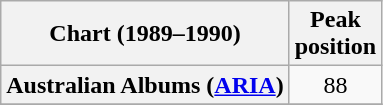<table class="wikitable sortable plainrowheaders" style="text-align:center">
<tr>
<th scope="col">Chart (1989–1990)</th>
<th scope="col">Peak<br>position</th>
</tr>
<tr>
<th scope="row">Australian Albums (<a href='#'>ARIA</a>)</th>
<td>88</td>
</tr>
<tr>
</tr>
</table>
